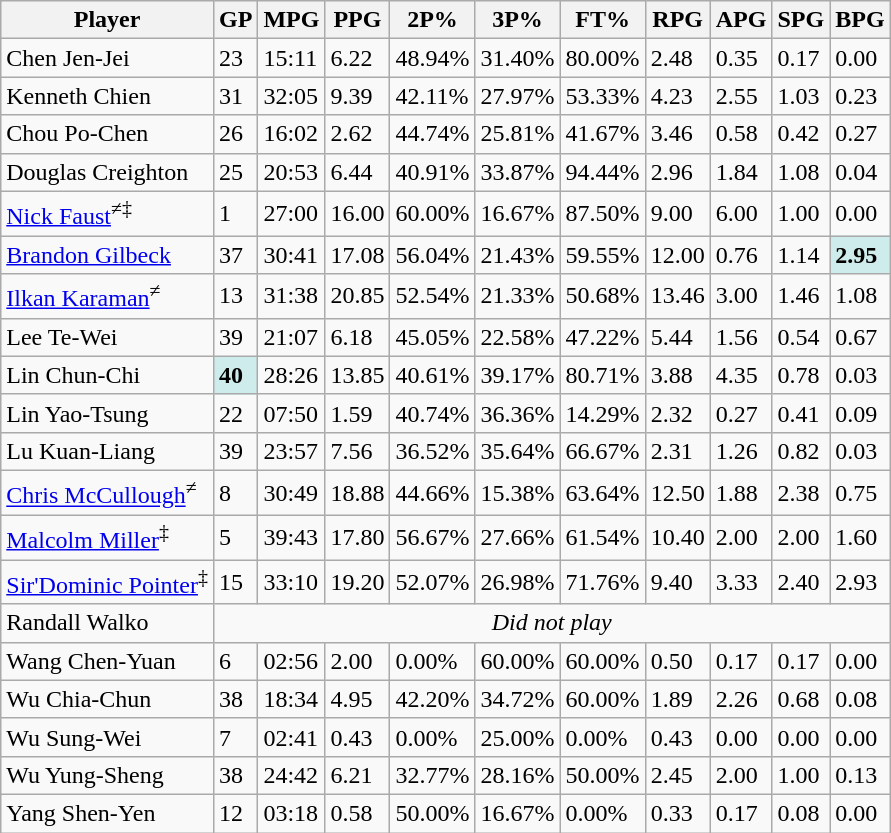<table class="wikitable">
<tr>
<th>Player</th>
<th>GP</th>
<th>MPG</th>
<th>PPG</th>
<th>2P%</th>
<th>3P%</th>
<th>FT%</th>
<th>RPG</th>
<th>APG</th>
<th>SPG</th>
<th>BPG</th>
</tr>
<tr>
<td>Chen Jen-Jei</td>
<td>23</td>
<td>15:11</td>
<td>6.22</td>
<td>48.94%</td>
<td>31.40%</td>
<td>80.00%</td>
<td>2.48</td>
<td>0.35</td>
<td>0.17</td>
<td>0.00</td>
</tr>
<tr>
<td>Kenneth Chien</td>
<td>31</td>
<td>32:05</td>
<td>9.39</td>
<td>42.11%</td>
<td>27.97%</td>
<td>53.33%</td>
<td>4.23</td>
<td>2.55</td>
<td>1.03</td>
<td>0.23</td>
</tr>
<tr>
<td>Chou Po-Chen</td>
<td>26</td>
<td>16:02</td>
<td>2.62</td>
<td>44.74%</td>
<td>25.81%</td>
<td>41.67%</td>
<td>3.46</td>
<td>0.58</td>
<td>0.42</td>
<td>0.27</td>
</tr>
<tr>
<td>Douglas Creighton</td>
<td>25</td>
<td>20:53</td>
<td>6.44</td>
<td>40.91%</td>
<td>33.87%</td>
<td>94.44%</td>
<td>2.96</td>
<td>1.84</td>
<td>1.08</td>
<td>0.04</td>
</tr>
<tr>
<td><a href='#'>Nick Faust</a><sup>≠‡</sup></td>
<td>1</td>
<td>27:00</td>
<td>16.00</td>
<td>60.00%</td>
<td>16.67%</td>
<td>87.50%</td>
<td>9.00</td>
<td>6.00</td>
<td>1.00</td>
<td>0.00</td>
</tr>
<tr>
<td><a href='#'>Brandon Gilbeck</a></td>
<td>37</td>
<td>30:41</td>
<td>17.08</td>
<td>56.04%</td>
<td>21.43%</td>
<td>59.55%</td>
<td>12.00</td>
<td>0.76</td>
<td>1.14</td>
<td style="background-color: #CFECEC"><strong>2.95</strong></td>
</tr>
<tr>
<td><a href='#'>Ilkan Karaman</a><sup>≠</sup></td>
<td>13</td>
<td>31:38</td>
<td>20.85</td>
<td>52.54%</td>
<td>21.33%</td>
<td>50.68%</td>
<td>13.46</td>
<td>3.00</td>
<td>1.46</td>
<td>1.08</td>
</tr>
<tr>
<td>Lee Te-Wei</td>
<td>39</td>
<td>21:07</td>
<td>6.18</td>
<td>45.05%</td>
<td>22.58%</td>
<td>47.22%</td>
<td>5.44</td>
<td>1.56</td>
<td>0.54</td>
<td>0.67</td>
</tr>
<tr>
<td>Lin Chun-Chi</td>
<td style="background-color: #CFECEC"><strong>40</strong></td>
<td>28:26</td>
<td>13.85</td>
<td>40.61%</td>
<td>39.17%</td>
<td>80.71%</td>
<td>3.88</td>
<td>4.35</td>
<td>0.78</td>
<td>0.03</td>
</tr>
<tr>
<td>Lin Yao-Tsung</td>
<td>22</td>
<td>07:50</td>
<td>1.59</td>
<td>40.74%</td>
<td>36.36%</td>
<td>14.29%</td>
<td>2.32</td>
<td>0.27</td>
<td>0.41</td>
<td>0.09</td>
</tr>
<tr>
<td>Lu Kuan-Liang</td>
<td>39</td>
<td>23:57</td>
<td>7.56</td>
<td>36.52%</td>
<td>35.64%</td>
<td>66.67%</td>
<td>2.31</td>
<td>1.26</td>
<td>0.82</td>
<td>0.03</td>
</tr>
<tr>
<td><a href='#'>Chris McCullough</a><sup>≠</sup></td>
<td>8</td>
<td>30:49</td>
<td>18.88</td>
<td>44.66%</td>
<td>15.38%</td>
<td>63.64%</td>
<td>12.50</td>
<td>1.88</td>
<td>2.38</td>
<td>0.75</td>
</tr>
<tr>
<td><a href='#'>Malcolm Miller</a><sup>‡</sup></td>
<td>5</td>
<td>39:43</td>
<td>17.80</td>
<td>56.67%</td>
<td>27.66%</td>
<td>61.54%</td>
<td>10.40</td>
<td>2.00</td>
<td>2.00</td>
<td>1.60</td>
</tr>
<tr>
<td><a href='#'>Sir'Dominic Pointer</a><sup>‡</sup></td>
<td>15</td>
<td>33:10</td>
<td>19.20</td>
<td>52.07%</td>
<td>26.98%</td>
<td>71.76%</td>
<td>9.40</td>
<td>3.33</td>
<td>2.40</td>
<td>2.93</td>
</tr>
<tr>
<td>Randall Walko</td>
<td align=center colspan=10><em>Did not play</em></td>
</tr>
<tr>
<td>Wang Chen-Yuan</td>
<td>6</td>
<td>02:56</td>
<td>2.00</td>
<td>0.00%</td>
<td>60.00%</td>
<td>60.00%</td>
<td>0.50</td>
<td>0.17</td>
<td>0.17</td>
<td>0.00</td>
</tr>
<tr>
<td>Wu Chia-Chun</td>
<td>38</td>
<td>18:34</td>
<td>4.95</td>
<td>42.20%</td>
<td>34.72%</td>
<td>60.00%</td>
<td>1.89</td>
<td>2.26</td>
<td>0.68</td>
<td>0.08</td>
</tr>
<tr>
<td>Wu Sung-Wei</td>
<td>7</td>
<td>02:41</td>
<td>0.43</td>
<td>0.00%</td>
<td>25.00%</td>
<td>0.00%</td>
<td>0.43</td>
<td>0.00</td>
<td>0.00</td>
<td>0.00</td>
</tr>
<tr>
<td>Wu Yung-Sheng</td>
<td>38</td>
<td>24:42</td>
<td>6.21</td>
<td>32.77%</td>
<td>28.16%</td>
<td>50.00%</td>
<td>2.45</td>
<td>2.00</td>
<td>1.00</td>
<td>0.13</td>
</tr>
<tr>
<td>Yang Shen-Yen</td>
<td>12</td>
<td>03:18</td>
<td>0.58</td>
<td>50.00%</td>
<td>16.67%</td>
<td>0.00%</td>
<td>0.33</td>
<td>0.17</td>
<td>0.08</td>
<td>0.00</td>
</tr>
</table>
